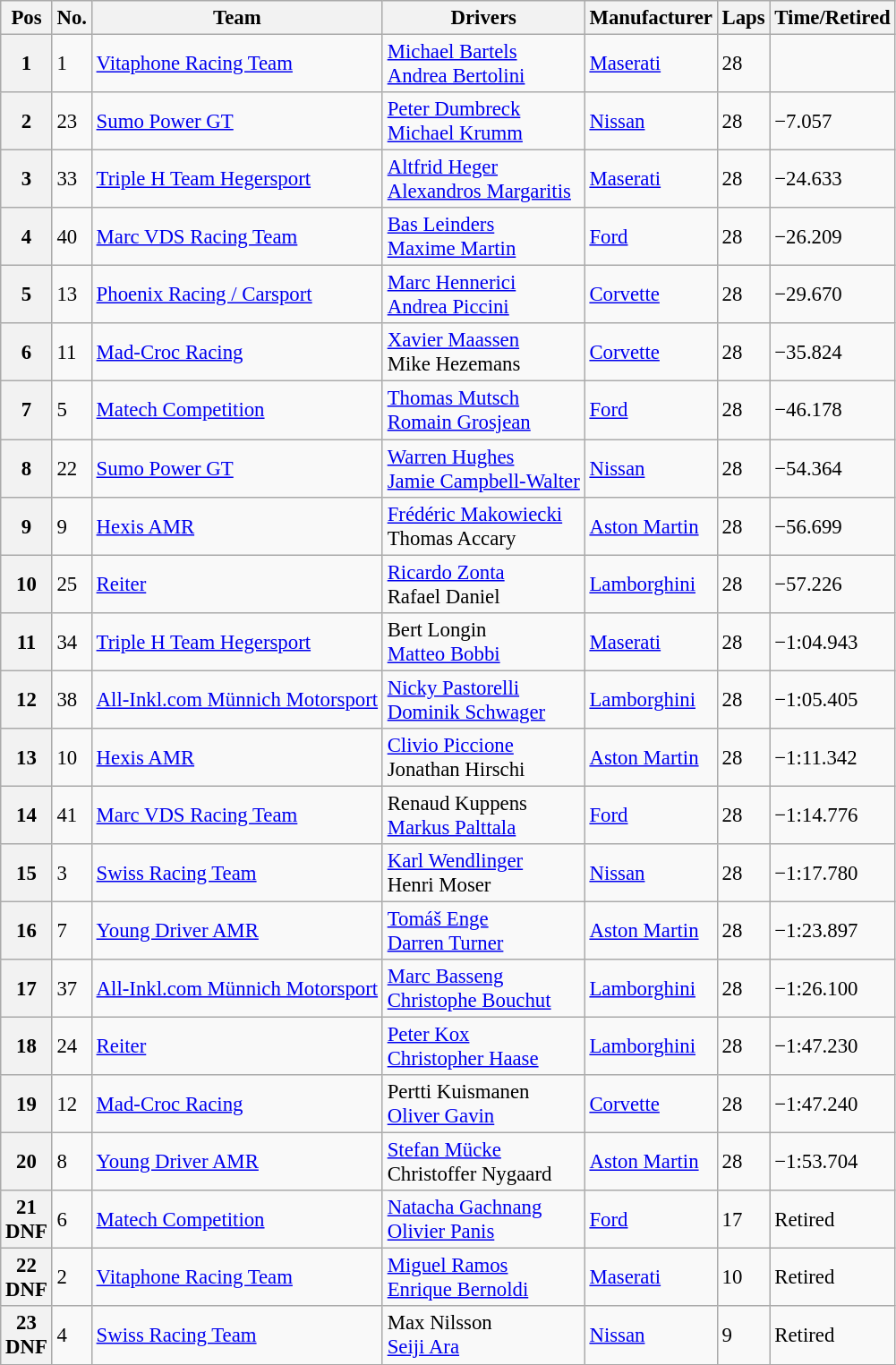<table class="wikitable" style="font-size: 95%;">
<tr>
<th>Pos</th>
<th>No.</th>
<th>Team</th>
<th>Drivers</th>
<th>Manufacturer</th>
<th>Laps</th>
<th>Time/Retired</th>
</tr>
<tr>
<th>1</th>
<td>1</td>
<td> <a href='#'>Vitaphone Racing Team</a></td>
<td> <a href='#'>Michael Bartels</a><br> <a href='#'>Andrea Bertolini</a></td>
<td><a href='#'>Maserati</a></td>
<td>28</td>
<td></td>
</tr>
<tr>
<th>2</th>
<td>23</td>
<td> <a href='#'>Sumo Power GT</a></td>
<td> <a href='#'>Peter Dumbreck</a><br> <a href='#'>Michael Krumm</a></td>
<td><a href='#'>Nissan</a></td>
<td>28</td>
<td>−7.057</td>
</tr>
<tr>
<th>3</th>
<td>33</td>
<td> <a href='#'>Triple H Team Hegersport</a></td>
<td> <a href='#'>Altfrid Heger</a><br> <a href='#'>Alexandros Margaritis</a></td>
<td><a href='#'>Maserati</a></td>
<td>28</td>
<td>−24.633</td>
</tr>
<tr>
<th>4</th>
<td>40</td>
<td> <a href='#'>Marc VDS Racing Team</a></td>
<td> <a href='#'>Bas Leinders</a><br> <a href='#'>Maxime Martin</a></td>
<td><a href='#'>Ford</a></td>
<td>28</td>
<td>−26.209</td>
</tr>
<tr>
<th>5</th>
<td>13</td>
<td> <a href='#'>Phoenix Racing / Carsport</a></td>
<td> <a href='#'>Marc Hennerici</a><br> <a href='#'>Andrea Piccini</a></td>
<td><a href='#'>Corvette</a></td>
<td>28</td>
<td>−29.670</td>
</tr>
<tr>
<th>6</th>
<td>11</td>
<td> <a href='#'>Mad-Croc Racing</a></td>
<td> <a href='#'>Xavier Maassen</a><br> Mike Hezemans</td>
<td><a href='#'>Corvette</a></td>
<td>28</td>
<td>−35.824</td>
</tr>
<tr>
<th>7</th>
<td>5</td>
<td> <a href='#'>Matech Competition</a></td>
<td> <a href='#'>Thomas Mutsch</a><br> <a href='#'>Romain Grosjean</a></td>
<td><a href='#'>Ford</a></td>
<td>28</td>
<td>−46.178</td>
</tr>
<tr>
<th>8</th>
<td>22</td>
<td> <a href='#'>Sumo Power GT</a></td>
<td> <a href='#'>Warren Hughes</a><br> <a href='#'>Jamie Campbell-Walter</a></td>
<td><a href='#'>Nissan</a></td>
<td>28</td>
<td>−54.364</td>
</tr>
<tr>
<th>9</th>
<td>9</td>
<td> <a href='#'>Hexis AMR</a></td>
<td> <a href='#'>Frédéric Makowiecki</a><br> Thomas Accary</td>
<td><a href='#'>Aston Martin</a></td>
<td>28</td>
<td>−56.699</td>
</tr>
<tr>
<th>10</th>
<td>25</td>
<td> <a href='#'>Reiter</a></td>
<td> <a href='#'>Ricardo Zonta</a><br> Rafael Daniel</td>
<td><a href='#'>Lamborghini</a></td>
<td>28</td>
<td>−57.226</td>
</tr>
<tr>
<th>11</th>
<td>34</td>
<td> <a href='#'>Triple H Team Hegersport</a></td>
<td> Bert Longin<br> <a href='#'>Matteo Bobbi</a></td>
<td><a href='#'>Maserati</a></td>
<td>28</td>
<td>−1:04.943</td>
</tr>
<tr>
<th>12</th>
<td>38</td>
<td> <a href='#'>All-Inkl.com Münnich Motorsport</a></td>
<td> <a href='#'>Nicky Pastorelli</a><br> <a href='#'>Dominik Schwager</a></td>
<td><a href='#'>Lamborghini</a></td>
<td>28</td>
<td>−1:05.405</td>
</tr>
<tr>
<th>13</th>
<td>10</td>
<td> <a href='#'>Hexis AMR</a></td>
<td> <a href='#'>Clivio Piccione</a><br> Jonathan Hirschi</td>
<td><a href='#'>Aston Martin</a></td>
<td>28</td>
<td>−1:11.342</td>
</tr>
<tr>
<th>14</th>
<td>41</td>
<td> <a href='#'>Marc VDS Racing Team</a></td>
<td> Renaud Kuppens<br> <a href='#'>Markus Palttala</a></td>
<td><a href='#'>Ford</a></td>
<td>28</td>
<td>−1:14.776</td>
</tr>
<tr>
<th>15</th>
<td>3</td>
<td> <a href='#'>Swiss Racing Team</a></td>
<td> <a href='#'>Karl Wendlinger</a><br> Henri Moser</td>
<td><a href='#'>Nissan</a></td>
<td>28</td>
<td>−1:17.780</td>
</tr>
<tr>
<th>16</th>
<td>7</td>
<td> <a href='#'>Young Driver AMR</a></td>
<td> <a href='#'>Tomáš Enge</a><br> <a href='#'>Darren Turner</a></td>
<td><a href='#'>Aston Martin</a></td>
<td>28</td>
<td>−1:23.897</td>
</tr>
<tr>
<th>17</th>
<td>37</td>
<td> <a href='#'>All-Inkl.com Münnich Motorsport</a></td>
<td> <a href='#'>Marc Basseng</a><br> <a href='#'>Christophe Bouchut</a></td>
<td><a href='#'>Lamborghini</a></td>
<td>28</td>
<td>−1:26.100</td>
</tr>
<tr>
<th>18</th>
<td>24</td>
<td> <a href='#'>Reiter</a></td>
<td> <a href='#'>Peter Kox</a><br> <a href='#'>Christopher Haase</a></td>
<td><a href='#'>Lamborghini</a></td>
<td>28</td>
<td>−1:47.230</td>
</tr>
<tr>
<th>19</th>
<td>12</td>
<td> <a href='#'>Mad-Croc Racing</a></td>
<td> Pertti Kuismanen<br> <a href='#'>Oliver Gavin</a></td>
<td><a href='#'>Corvette</a></td>
<td>28</td>
<td>−1:47.240</td>
</tr>
<tr>
<th>20</th>
<td>8</td>
<td> <a href='#'>Young Driver AMR</a></td>
<td> <a href='#'>Stefan Mücke</a><br> Christoffer Nygaard</td>
<td><a href='#'>Aston Martin</a></td>
<td>28</td>
<td>−1:53.704</td>
</tr>
<tr>
<th>21<br>DNF</th>
<td>6</td>
<td> <a href='#'>Matech Competition</a></td>
<td> <a href='#'>Natacha Gachnang</a><br> <a href='#'>Olivier Panis</a></td>
<td><a href='#'>Ford</a></td>
<td>17</td>
<td>Retired</td>
</tr>
<tr>
<th>22<br>DNF</th>
<td>2</td>
<td> <a href='#'>Vitaphone Racing Team</a></td>
<td> <a href='#'>Miguel Ramos</a><br> <a href='#'>Enrique Bernoldi</a></td>
<td><a href='#'>Maserati</a></td>
<td>10</td>
<td>Retired</td>
</tr>
<tr>
<th>23<br>DNF</th>
<td>4</td>
<td> <a href='#'>Swiss Racing Team</a></td>
<td> Max Nilsson<br> <a href='#'>Seiji Ara</a></td>
<td><a href='#'>Nissan</a></td>
<td>9</td>
<td>Retired</td>
</tr>
<tr>
</tr>
</table>
